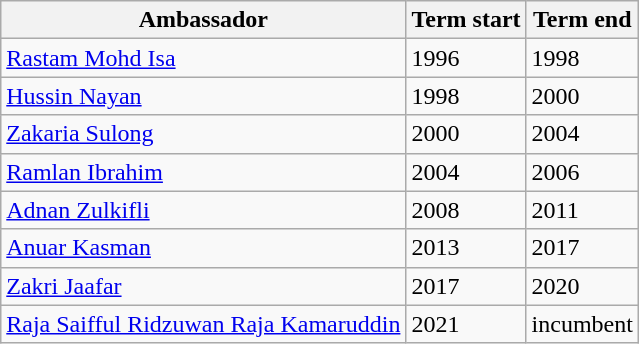<table class=wikitable>
<tr>
<th>Ambassador</th>
<th>Term start</th>
<th>Term end</th>
</tr>
<tr>
<td><a href='#'>Rastam Mohd Isa</a></td>
<td>1996</td>
<td>1998</td>
</tr>
<tr>
<td><a href='#'>Hussin Nayan</a></td>
<td>1998</td>
<td>2000</td>
</tr>
<tr>
<td><a href='#'>Zakaria Sulong</a></td>
<td>2000</td>
<td>2004</td>
</tr>
<tr>
<td><a href='#'>Ramlan Ibrahim</a></td>
<td>2004</td>
<td>2006</td>
</tr>
<tr>
<td><a href='#'>Adnan Zulkifli</a></td>
<td>2008</td>
<td>2011</td>
</tr>
<tr>
<td><a href='#'>Anuar Kasman</a></td>
<td>2013</td>
<td>2017</td>
</tr>
<tr>
<td><a href='#'>Zakri Jaafar</a></td>
<td>2017</td>
<td>2020</td>
</tr>
<tr>
<td><a href='#'>Raja Saifful Ridzuwan Raja Kamaruddin</a></td>
<td>2021</td>
<td>incumbent</td>
</tr>
</table>
